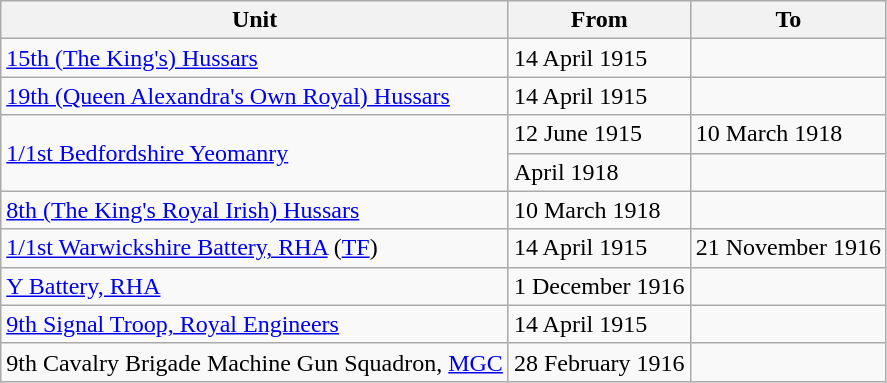<table class="wikitable">
<tr>
<th>Unit</th>
<th>From</th>
<th>To</th>
</tr>
<tr>
<td><a href='#'>15th (The King's) Hussars</a></td>
<td>14 April 1915</td>
<td></td>
</tr>
<tr>
<td><a href='#'>19th (Queen Alexandra's Own Royal) Hussars</a></td>
<td>14 April 1915</td>
<td></td>
</tr>
<tr>
<td rowspan=2><a href='#'>1/1st Bedfordshire Yeomanry</a></td>
<td>12 June 1915</td>
<td>10 March 1918</td>
</tr>
<tr>
<td>April 1918</td>
<td></td>
</tr>
<tr>
<td><a href='#'>8th (The King's Royal Irish) Hussars</a></td>
<td>10 March 1918</td>
<td></td>
</tr>
<tr>
<td><a href='#'>1/1st Warwickshire Battery, RHA</a> (<a href='#'>TF</a>)</td>
<td>14 April 1915</td>
<td>21 November 1916</td>
</tr>
<tr>
<td><a href='#'>Y Battery, RHA</a></td>
<td>1 December 1916</td>
<td></td>
</tr>
<tr>
<td><a href='#'>9th Signal Troop, Royal Engineers</a></td>
<td>14 April 1915</td>
<td></td>
</tr>
<tr>
<td>9th Cavalry Brigade Machine Gun Squadron, <a href='#'>MGC</a></td>
<td>28 February 1916</td>
<td></td>
</tr>
</table>
